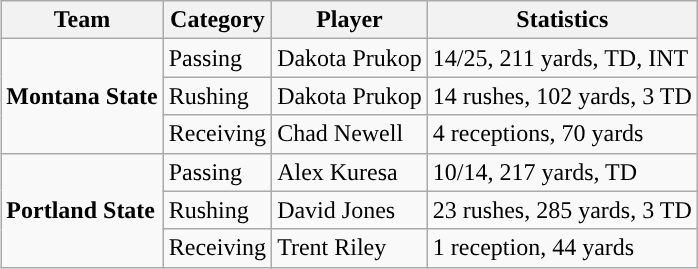<table class="wikitable" style="float: right;">
<tr>
<th>Team</th>
<th>Category</th>
<th>Player</th>
<th>Statistics</th>
</tr>
<tr>
<td rowspan=3><strong>Montana State</strong></td>
<td>Passing</td>
<td>Dakota Prukop</td>
<td>14/25, 211 yards, TD, INT</td>
</tr>
<tr>
<td>Rushing</td>
<td>Dakota Prukop</td>
<td>14 rushes, 102 yards, 3 TD</td>
</tr>
<tr>
<td>Receiving</td>
<td>Chad Newell</td>
<td>4 receptions, 70 yards</td>
</tr>
<tr>
<td rowspan=3><strong>Portland State</strong></td>
<td>Passing</td>
<td>Alex Kuresa</td>
<td>10/14, 217 yards, TD</td>
</tr>
<tr>
<td>Rushing</td>
<td>David Jones</td>
<td>23 rushes, 285 yards, 3 TD</td>
</tr>
<tr>
<td>Receiving</td>
<td>Trent Riley</td>
<td>1 reception, 44 yards</td>
</tr>
</table>
